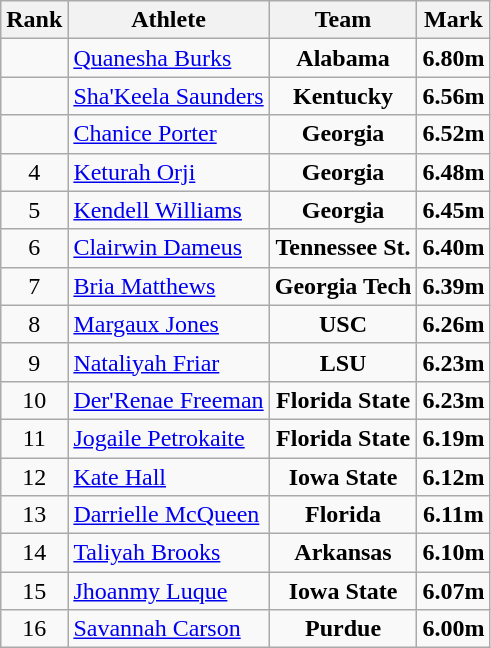<table class="wikitable sortable" style="text-align: center;">
<tr>
<th>Rank</th>
<th>Athlete</th>
<th>Team</th>
<th>Mark</th>
</tr>
<tr>
<td></td>
<td align=left><a href='#'>Quanesha Burks</a></td>
<td><strong>Alabama</strong></td>
<td><strong>6.80m</strong></td>
</tr>
<tr>
<td></td>
<td align=left><a href='#'>Sha'Keela Saunders</a></td>
<td><strong>Kentucky</strong></td>
<td><strong>6.56m</strong></td>
</tr>
<tr>
<td></td>
<td align=left><a href='#'>Chanice Porter</a></td>
<td><strong>Georgia</strong></td>
<td><strong>6.52m</strong></td>
</tr>
<tr>
<td>4</td>
<td align=left><a href='#'>Keturah Orji</a></td>
<td><strong>Georgia</strong></td>
<td><strong>6.48m</strong></td>
</tr>
<tr>
<td>5</td>
<td align=left><a href='#'>Kendell Williams</a></td>
<td><strong>Georgia</strong></td>
<td><strong>6.45m</strong></td>
</tr>
<tr>
<td>6</td>
<td align=left><a href='#'>Clairwin Dameus</a></td>
<td><strong>Tennessee St.</strong></td>
<td><strong>6.40m</strong></td>
</tr>
<tr>
<td>7</td>
<td align=left><a href='#'>Bria Matthews</a></td>
<td><strong>Georgia Tech</strong></td>
<td><strong>6.39m</strong></td>
</tr>
<tr>
<td>8</td>
<td align=left><a href='#'>Margaux Jones</a></td>
<td><strong>USC</strong></td>
<td><strong>6.26m</strong></td>
</tr>
<tr>
<td>9</td>
<td align=left><a href='#'>Nataliyah Friar</a></td>
<td><strong>LSU</strong></td>
<td><strong>6.23m</strong></td>
</tr>
<tr>
<td>10</td>
<td align=left><a href='#'>Der'Renae Freeman</a></td>
<td><strong>Florida State</strong></td>
<td><strong>6.23m</strong></td>
</tr>
<tr>
<td>11</td>
<td align=left><a href='#'>Jogaile Petrokaite</a></td>
<td><strong>Florida State</strong></td>
<td><strong>6.19m</strong></td>
</tr>
<tr>
<td>12</td>
<td align=left><a href='#'>Kate Hall</a></td>
<td><strong>Iowa State</strong></td>
<td><strong>6.12m</strong></td>
</tr>
<tr>
<td>13</td>
<td align=left><a href='#'>Darrielle McQueen</a></td>
<td><strong>Florida</strong></td>
<td><strong>6.11m</strong></td>
</tr>
<tr>
<td>14</td>
<td align=left><a href='#'>Taliyah Brooks</a></td>
<td><strong>Arkansas</strong></td>
<td><strong>6.10m</strong></td>
</tr>
<tr>
<td>15</td>
<td align=left><a href='#'>Jhoanmy Luque</a></td>
<td><strong>Iowa State</strong></td>
<td><strong>6.07m</strong></td>
</tr>
<tr>
<td>16</td>
<td align=left><a href='#'>Savannah Carson</a></td>
<td><strong>Purdue</strong></td>
<td><strong>6.00m</strong></td>
</tr>
</table>
